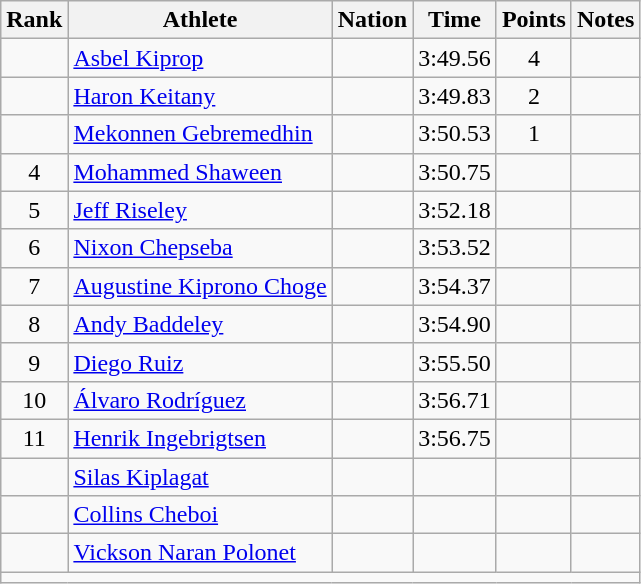<table class="wikitable mw-datatable sortable" style="text-align:center;">
<tr>
<th scope="col" style="width: 10px;">Rank</th>
<th scope="col">Athlete</th>
<th scope="col">Nation</th>
<th scope="col">Time</th>
<th scope="col">Points</th>
<th scope="col">Notes</th>
</tr>
<tr>
<td></td>
<td align="left"><a href='#'>Asbel Kiprop</a></td>
<td align="left"></td>
<td>3:49.56</td>
<td>4</td>
<td></td>
</tr>
<tr>
<td></td>
<td align="left"><a href='#'>Haron Keitany</a></td>
<td align="left"></td>
<td>3:49.83</td>
<td>2</td>
<td></td>
</tr>
<tr>
<td></td>
<td align="left"><a href='#'>Mekonnen Gebremedhin</a></td>
<td align="left"></td>
<td>3:50.53</td>
<td>1</td>
<td></td>
</tr>
<tr>
<td>4</td>
<td align="left"><a href='#'>Mohammed Shaween</a></td>
<td align="left"></td>
<td>3:50.75</td>
<td></td>
<td><strong></strong></td>
</tr>
<tr>
<td>5</td>
<td align="left"><a href='#'>Jeff Riseley</a></td>
<td align="left"></td>
<td>3:52.18</td>
<td></td>
<td></td>
</tr>
<tr>
<td>6</td>
<td align="left"><a href='#'>Nixon Chepseba</a></td>
<td align="left"></td>
<td>3:53.52</td>
<td></td>
<td></td>
</tr>
<tr>
<td>7</td>
<td align="left"><a href='#'>Augustine Kiprono Choge</a></td>
<td align="left"></td>
<td>3:54.37</td>
<td></td>
<td></td>
</tr>
<tr>
<td>8</td>
<td align="left"><a href='#'>Andy Baddeley</a></td>
<td align="left"></td>
<td>3:54.90</td>
<td></td>
<td></td>
</tr>
<tr>
<td>9</td>
<td align="left"><a href='#'>Diego Ruiz</a></td>
<td align="left"></td>
<td>3:55.50</td>
<td></td>
<td></td>
</tr>
<tr>
<td>10</td>
<td align="left"><a href='#'>Álvaro Rodríguez</a></td>
<td align="left"></td>
<td>3:56.71</td>
<td></td>
<td></td>
</tr>
<tr>
<td>11</td>
<td align="left"><a href='#'>Henrik Ingebrigtsen</a></td>
<td align="left"></td>
<td>3:56.75</td>
<td></td>
<td></td>
</tr>
<tr>
<td></td>
<td align="left"><a href='#'>Silas Kiplagat</a></td>
<td align="left"></td>
<td></td>
<td></td>
<td></td>
</tr>
<tr>
<td></td>
<td align="left"><a href='#'>Collins Cheboi</a></td>
<td align="left"></td>
<td></td>
<td></td>
<td></td>
</tr>
<tr>
<td></td>
<td align="left"><a href='#'>Vickson Naran Polonet</a></td>
<td align="left"></td>
<td></td>
<td></td>
<td></td>
</tr>
<tr class="sortbottom">
<td colspan="6"></td>
</tr>
</table>
